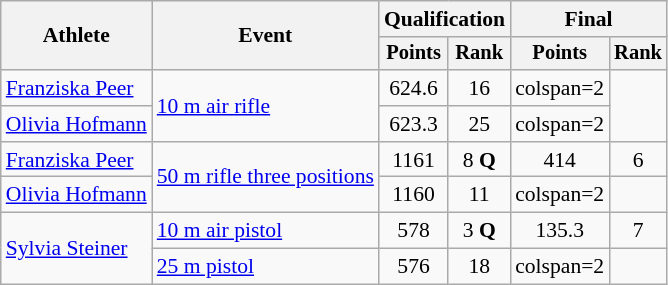<table class="wikitable" style="text-align:center; font-size:90%">
<tr>
<th rowspan=2>Athlete</th>
<th rowspan=2>Event</th>
<th colspan=2>Qualification</th>
<th colspan=2>Final</th>
</tr>
<tr style="font-size:95%">
<th>Points</th>
<th>Rank</th>
<th>Points</th>
<th>Rank</th>
</tr>
<tr>
<td align=left><a href='#'>Franziska Peer</a></td>
<td align=left rowspan=2><a href='#'>10 m air rifle</a></td>
<td>624.6</td>
<td>16</td>
<td>colspan=2 </td>
</tr>
<tr>
<td align=left><a href='#'>Olivia Hofmann</a></td>
<td>623.3</td>
<td>25</td>
<td>colspan=2 </td>
</tr>
<tr>
<td align=left><a href='#'>Franziska Peer</a></td>
<td align=left rowspan=2><a href='#'>50 m rifle three positions</a></td>
<td>1161</td>
<td>8 <strong>Q</strong></td>
<td>414</td>
<td>6</td>
</tr>
<tr>
<td align=left><a href='#'>Olivia Hofmann</a></td>
<td>1160</td>
<td>11</td>
<td>colspan=2 </td>
</tr>
<tr>
<td align=left rowspan=2><a href='#'>Sylvia Steiner</a></td>
<td align=left><a href='#'>10 m air pistol</a></td>
<td>578</td>
<td>3 <strong>Q</strong></td>
<td>135.3</td>
<td>7</td>
</tr>
<tr>
<td align=left><a href='#'>25 m pistol</a></td>
<td>576</td>
<td>18</td>
<td>colspan=2 </td>
</tr>
</table>
